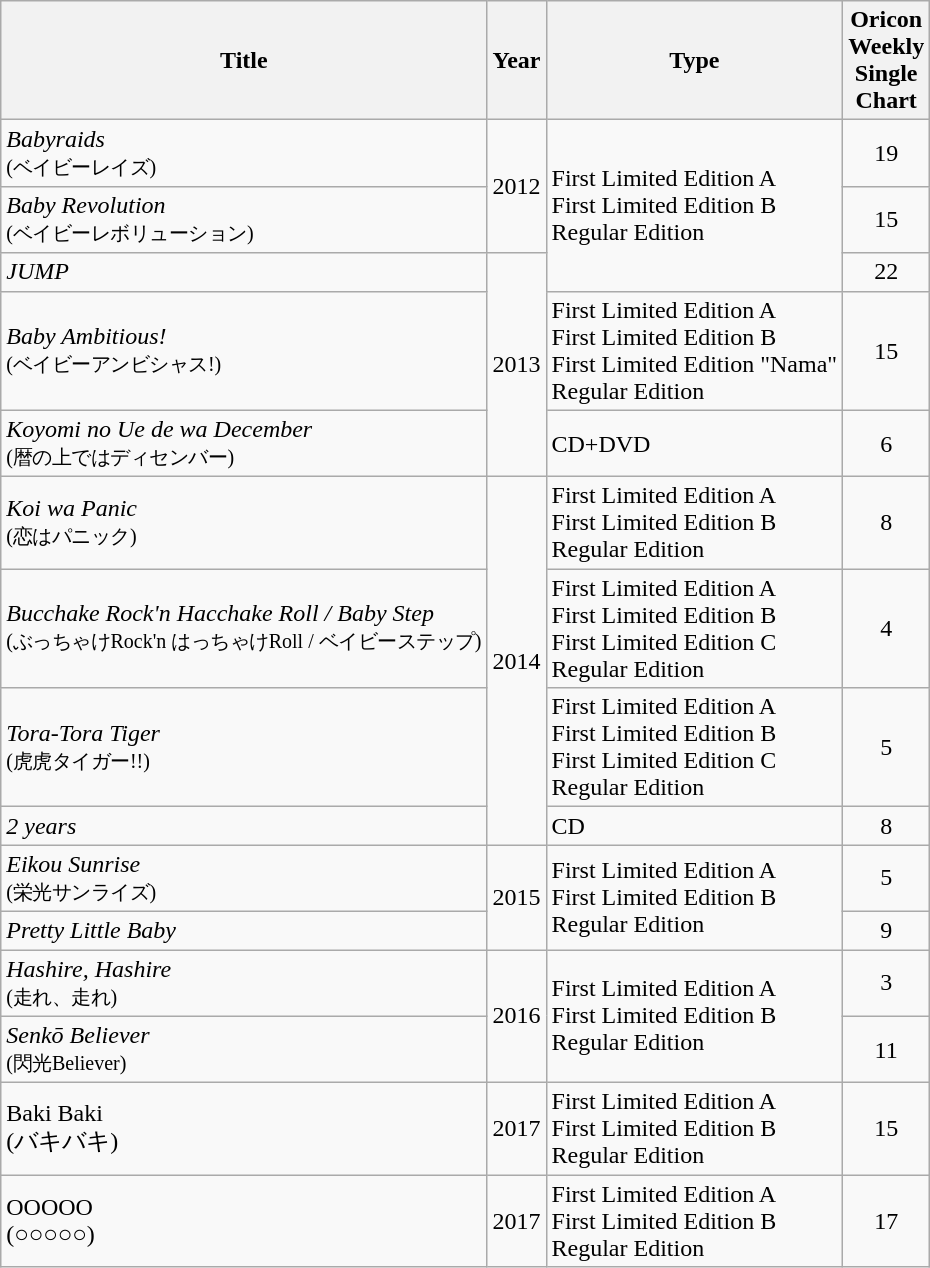<table class="wikitable">
<tr>
<th>Title</th>
<th>Year</th>
<th>Type</th>
<th>Oricon<br>Weekly <br>Single<br>Chart<br></th>
</tr>
<tr>
<td><em>Babyraids</em><br><small>(ベイビーレイズ)</small></td>
<td rowspan="2">2012</td>
<td rowspan="3">First Limited Edition A<CD+DVD><br>First Limited Edition B<CD+DVD><br>Regular Edition<CD></td>
<td align="center">19</td>
</tr>
<tr>
<td><em>Baby Revolution</em><br><small>(ベイビーレボリューション)</small></td>
<td align="center">15</td>
</tr>
<tr>
<td><em>JUMP</em></td>
<td rowspan="3">2013</td>
<td align="center">22</td>
</tr>
<tr>
<td><em>Baby Ambitious!</em><br><small>(ベイビーアンビシャス!)</small></td>
<td>First Limited Edition A<CD+DVD><br>First Limited Edition B<CD+DVD><br>First Limited Edition "Nama"<CD><br>Regular Edition<CD></td>
<td align="center">15</td>
</tr>
<tr>
<td><em>Koyomi no Ue de wa December</em><br><small>(暦の上ではディセンバー)</small></td>
<td>CD+DVD</td>
<td align="center">6</td>
</tr>
<tr>
<td><em>Koi wa Panic</em><br><small>(恋はパニック)</small></td>
<td rowspan="4">2014</td>
<td>First Limited Edition A<CD+DVD><br>First Limited Edition B<CD+DVD><br>Regular Edition<CD></td>
<td align="center">8</td>
</tr>
<tr>
<td><em>Bucchake Rock'n Hacchake Roll / Baby Step</em><br><small>(ぶっちゃけRock'n はっちゃけRoll / ベイビーステップ)</small></td>
<td>First Limited Edition A<CD+DVD><br>First Limited Edition B<CD+DVD><br>First Limited Edition C<CD><br>Regular Edition<CD></td>
<td align="center">4</td>
</tr>
<tr>
<td><em>Tora-Tora Tiger</em><br><small>(虎虎タイガー!!)</small></td>
<td>First Limited Edition A<CD+DVD><br>First Limited Edition B<CD+DVD><br>First Limited Edition C<CD+DVD><br>Regular Edition<CD></td>
<td align="center">5</td>
</tr>
<tr>
<td><em>2 years</em></td>
<td>CD</td>
<td align="center">8</td>
</tr>
<tr>
<td><em>Eikou Sunrise</em><br><small>(栄光サンライズ)</small></td>
<td rowspan="2">2015</td>
<td rowspan="2">First Limited Edition A<CD+DVD><br>First Limited Edition B<CD+DVD><br>Regular Edition<CD></td>
<td align="center">5</td>
</tr>
<tr>
<td><em>Pretty Little Baby</em></td>
<td align="center">9</td>
</tr>
<tr>
<td><em>Hashire, Hashire</em><br><small>(走れ、走れ)</small></td>
<td rowspan="2">2016</td>
<td rowspan="2">First Limited Edition A<CD+DVD><br>First Limited Edition B<CD+DVD><br>Regular Edition<CD></td>
<td align="center">3</td>
</tr>
<tr>
<td><em>Senkō Believer</em><br><small>(閃光Believer)</small></td>
<td align="center">11</td>
</tr>
<tr>
<td>Baki Baki<br>(バキバキ)</td>
<td>2017</td>
<td>First Limited Edition A<CD+DVD><br>First Limited Edition B<CD+DVD><br>Regular Edition<CD></td>
<td align="center">15</td>
</tr>
<tr>
<td>OOOOO<br>(<strong>○○○○○</strong>)</td>
<td>2017</td>
<td>First Limited Edition A<CD+DVD><br>First Limited Edition B<CD+DVD><br>Regular Edition<CD></td>
<td align="center">17</td>
</tr>
</table>
